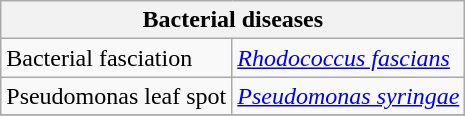<table class="wikitable" style="clear">
<tr>
<th colspan=2><strong>Bacterial diseases</strong><br></th>
</tr>
<tr>
<td>Bacterial fasciation</td>
<td><em><a href='#'>Rhodococcus fascians</a></em></td>
</tr>
<tr>
<td>Pseudomonas leaf spot</td>
<td><em><a href='#'>Pseudomonas syringae</a></em></td>
</tr>
<tr>
</tr>
</table>
